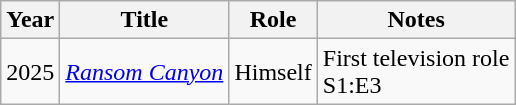<table class="wikitable">
<tr>
<th>Year</th>
<th>Title</th>
<th>Role</th>
<th>Notes</th>
</tr>
<tr>
<td>2025</td>
<td><em><a href='#'>Ransom Canyon</a></em></td>
<td>Himself</td>
<td>First television role<br>S1:E3</td>
</tr>
</table>
